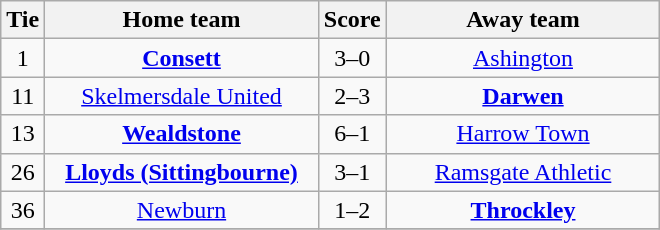<table class="wikitable" style="text-align:center;">
<tr>
<th width=20>Tie</th>
<th width=175>Home team</th>
<th width=20>Score</th>
<th width=175>Away team</th>
</tr>
<tr>
<td>1</td>
<td><strong><a href='#'>Consett</a></strong></td>
<td>3–0</td>
<td><a href='#'>Ashington</a></td>
</tr>
<tr>
<td>11</td>
<td><a href='#'>Skelmersdale United</a></td>
<td>2–3</td>
<td><strong><a href='#'>Darwen</a></strong></td>
</tr>
<tr>
<td>13</td>
<td><strong><a href='#'>Wealdstone</a></strong></td>
<td>6–1</td>
<td><a href='#'>Harrow Town</a></td>
</tr>
<tr>
<td>26</td>
<td><strong><a href='#'>Lloyds (Sittingbourne)</a></strong></td>
<td>3–1</td>
<td><a href='#'>Ramsgate Athletic</a></td>
</tr>
<tr>
<td>36</td>
<td><a href='#'>Newburn</a></td>
<td>1–2</td>
<td><strong><a href='#'>Throckley</a></strong></td>
</tr>
<tr>
</tr>
</table>
